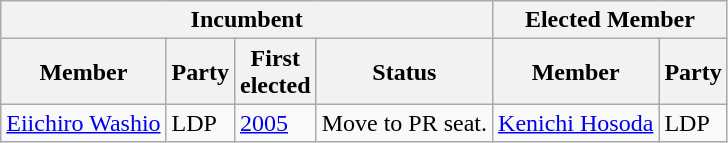<table class="wikitable sortable">
<tr>
<th colspan=4>Incumbent</th>
<th colspan=2>Elected Member</th>
</tr>
<tr>
<th>Member</th>
<th>Party</th>
<th>First<br>elected</th>
<th>Status</th>
<th>Member</th>
<th>Party</th>
</tr>
<tr>
<td><a href='#'>Eiichiro Washio</a></td>
<td>LDP</td>
<td><a href='#'>2005</a></td>
<td>Move to PR seat.</td>
<td><a href='#'>Kenichi Hosoda</a></td>
<td>LDP</td>
</tr>
</table>
